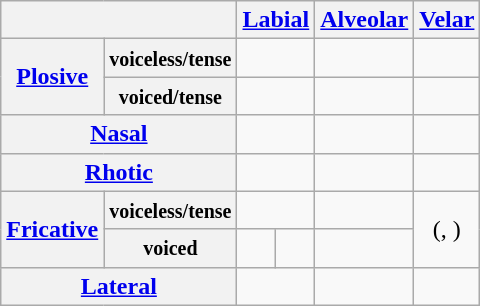<table class="wikitable" style="text-align:center">
<tr>
<th colspan="2"></th>
<th colspan="2"><a href='#'>Labial</a></th>
<th><a href='#'>Alveolar</a></th>
<th><a href='#'>Velar</a></th>
</tr>
<tr>
<th rowspan="2"><a href='#'>Plosive</a></th>
<th><small>voiceless/tense</small></th>
<td colspan="2"> </td>
<td> </td>
<td> </td>
</tr>
<tr>
<th><small>voiced/tense</small></th>
<td colspan="2"></td>
<td></td>
<td> </td>
</tr>
<tr>
<th colspan="2"><a href='#'>Nasal</a></th>
<td colspan="2"> </td>
<td> </td>
<td> </td>
</tr>
<tr>
<th colspan="2"><a href='#'>Rhotic</a></th>
<td colspan="2"></td>
<td></td>
<td></td>
</tr>
<tr>
<th rowspan="2"><a href='#'>Fricative</a></th>
<th><small>voiceless/tense</small></th>
<td colspan="2"></td>
<td> </td>
<td rowspan="2">(, )</td>
</tr>
<tr>
<th><small>voiced</small></th>
<td></td>
<td></td>
<td></td>
</tr>
<tr>
<th colspan="2" rowspan="0"><a href='#'>Lateral</a></th>
<td colspan="2"></td>
<td> </td>
<td></td>
</tr>
</table>
